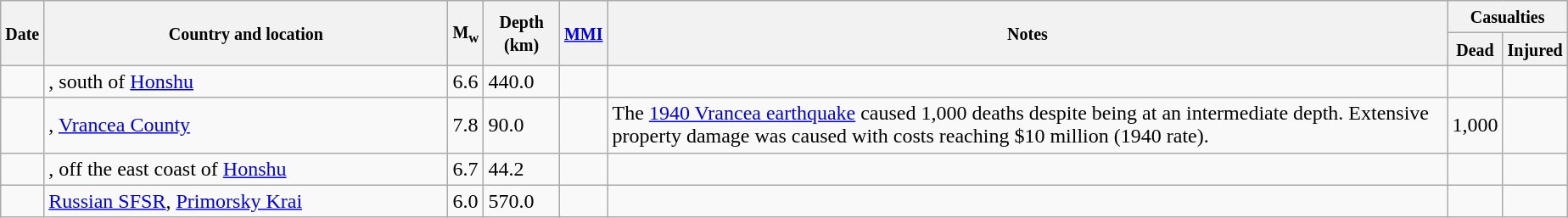<table class="wikitable sortable sort-under" style="border:1px black; margin-left:1em;">
<tr>
<th rowspan="2"><small>Date</small></th>
<th rowspan="2" style="width: 310px"><small>Country and location</small></th>
<th rowspan="2"><small>M<sub>w</sub></small></th>
<th rowspan="2"><small>Depth (km)</small></th>
<th rowspan="2"><small><a href='#'>MMI</a></small></th>
<th rowspan="2" class="unsortable"><small>Notes</small></th>
<th colspan="2"><small>Casualties</small></th>
</tr>
<tr>
<th><small>Dead</small></th>
<th><small>Injured</small></th>
</tr>
<tr>
<td></td>
<td>, south of <a href='#'>Honshu</a></td>
<td>6.6</td>
<td>440.0</td>
<td></td>
<td></td>
<td></td>
<td></td>
</tr>
<tr>
<td></td>
<td>, <a href='#'>Vrancea County</a></td>
<td>7.8</td>
<td>90.0</td>
<td></td>
<td>The <a href='#'>1940 Vrancea earthquake</a> caused 1,000 deaths despite being at an intermediate depth. Extensive property damage was caused with costs reaching $10 million (1940 rate).</td>
<td>1,000</td>
<td></td>
</tr>
<tr>
<td></td>
<td>, off the east coast of <a href='#'>Honshu</a></td>
<td>6.7</td>
<td>44.2</td>
<td></td>
<td></td>
<td></td>
<td></td>
</tr>
<tr>
<td></td>
<td> <a href='#'>Russian SFSR</a>, <a href='#'>Primorsky Krai</a></td>
<td>6.0</td>
<td>570.0</td>
<td></td>
<td></td>
<td></td>
<td></td>
</tr>
</table>
